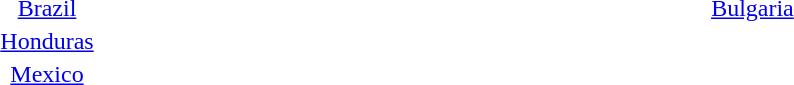<table width=1000 border=0>
<tr>
<td><br><table width=250 border=0 style="text-align: center;">
<tr>
<td><a href='#'>Brazil</a></td>
</tr>
<tr>
<td><a href='#'>Honduras</a></td>
</tr>
<tr>
<td><a href='#'>Mexico</a></td>
</tr>
</table>
</td>
<td valign="top"><br><table width=600 border=0 style="text-align: center;">
<tr>
<td><a href='#'>Bulgaria</a></td>
</tr>
</table>
</td>
</tr>
</table>
